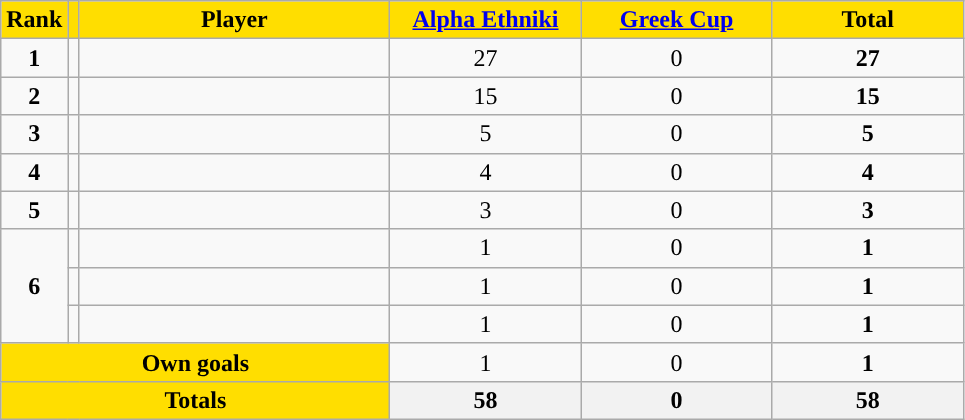<table class="wikitable sortable" style="text-align: center">
<tr>
<th style="background:#FFDE00">Rank</th>
<th style="background:#FFDE00"></th>
<th width=200 style="background:#FFDE00">Player</th>
<th width=120 style="background:#FFDE00"><a href='#'>Alpha Ethniki</a></th>
<th width=120 style="background:#FFDE00"><a href='#'>Greek Cup</a></th>
<th width=120 style="background:#FFDE00">Total</th>
</tr>
<tr>
<td><strong>1</strong></td>
<td></td>
<td align=left></td>
<td>27</td>
<td>0</td>
<td><strong>27</strong></td>
</tr>
<tr>
<td><strong>2</strong></td>
<td></td>
<td align=left></td>
<td>15</td>
<td>0</td>
<td><strong>15</strong></td>
</tr>
<tr>
<td><strong>3</strong></td>
<td></td>
<td align=left></td>
<td>5</td>
<td>0</td>
<td><strong>5</strong></td>
</tr>
<tr>
<td><strong>4</strong></td>
<td></td>
<td align=left></td>
<td>4</td>
<td>0</td>
<td><strong>4</strong></td>
</tr>
<tr>
<td><strong>5</strong></td>
<td></td>
<td align=left></td>
<td>3</td>
<td>0</td>
<td><strong>3</strong></td>
</tr>
<tr>
<td rowspan=3><strong>6</strong></td>
<td></td>
<td align=left></td>
<td>1</td>
<td>0</td>
<td><strong>1</strong></td>
</tr>
<tr>
<td></td>
<td align=left></td>
<td>1</td>
<td>0</td>
<td><strong>1</strong></td>
</tr>
<tr>
<td></td>
<td align=left></td>
<td>1</td>
<td>0</td>
<td><strong>1</strong></td>
</tr>
<tr class="sortbottom">
<td colspan=3 style="background:#FFDE00"><strong>Own goals</strong></td>
<td>1</td>
<td>0</td>
<td><strong>1</strong></td>
</tr>
<tr class="sortbottom">
<th colspan=3 style="background:#FFDE00"><strong>Totals</strong></th>
<th><strong>58</strong></th>
<th><strong> 0</strong></th>
<th><strong>58</strong></th>
</tr>
</table>
